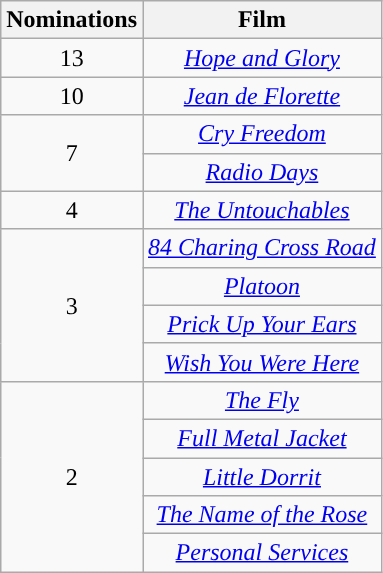<table class="wikitable" style="text-align:center;">
<tr>
<th style="background:">Nominations</th>
<th style="background:">Film</th>
</tr>
<tr>
<td>13</td>
<td><em><a href='#'>Hope and Glory</a></em></td>
</tr>
<tr>
<td>10</td>
<td><em><a href='#'>Jean de Florette</a></em></td>
</tr>
<tr>
<td rowspan="2">7</td>
<td><em><a href='#'>Cry Freedom</a></em></td>
</tr>
<tr>
<td><em><a href='#'>Radio Days</a></em></td>
</tr>
<tr>
<td>4</td>
<td><em><a href='#'>The Untouchables</a></em></td>
</tr>
<tr>
<td rowspan="4">3</td>
<td><em><a href='#'>84 Charing Cross Road</a></em></td>
</tr>
<tr>
<td><em><a href='#'>Platoon</a></em></td>
</tr>
<tr>
<td><em><a href='#'>Prick Up Your Ears</a></em></td>
</tr>
<tr>
<td><em><a href='#'>Wish You Were Here</a></em></td>
</tr>
<tr>
<td rowspan="5">2</td>
<td><em><a href='#'>The Fly</a></em></td>
</tr>
<tr>
<td><em><a href='#'>Full Metal Jacket</a></em></td>
</tr>
<tr>
<td><em><a href='#'>Little Dorrit</a></em></td>
</tr>
<tr>
<td><em><a href='#'>The Name of the Rose</a></em></td>
</tr>
<tr>
<td><em><a href='#'>Personal Services</a></em></td>
</tr>
</table>
